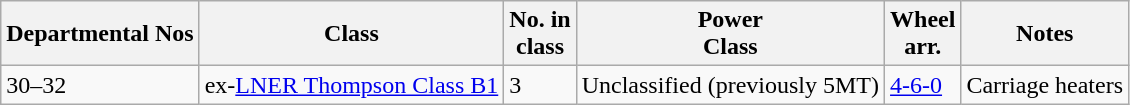<table class="wikitable">
<tr>
<th>Departmental Nos</th>
<th>Class</th>
<th>No. in<br>class</th>
<th>Power<br>Class</th>
<th>Wheel<br>arr.</th>
<th>Notes</th>
</tr>
<tr>
<td>30–32</td>
<td>ex-<a href='#'>LNER Thompson Class B1</a></td>
<td>3</td>
<td>Unclassified (previously 5MT)</td>
<td><a href='#'>4-6-0</a></td>
<td>Carriage heaters</td>
</tr>
</table>
